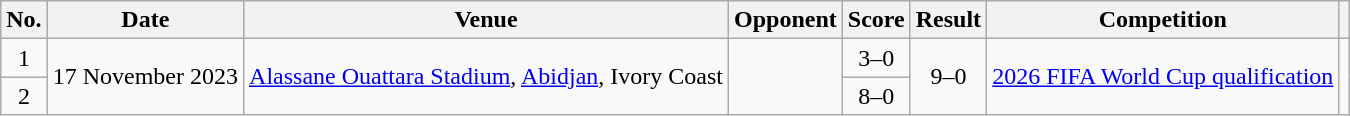<table class="wikitable sortable">
<tr>
<th>No.</th>
<th>Date</th>
<th>Venue</th>
<th>Opponent</th>
<th>Score</th>
<th>Result</th>
<th>Competition</th>
<th></th>
</tr>
<tr>
<td align="center">1</td>
<td rowspan="2">17 November 2023</td>
<td rowspan="2"><a href='#'>Alassane Ouattara Stadium</a>, <a href='#'>Abidjan</a>, Ivory Coast</td>
<td rowspan="2"></td>
<td align="center">3–0</td>
<td rowspan=2 align="center">9–0</td>
<td rowspan="2"><a href='#'>2026 FIFA World Cup qualification</a></td>
<td rowspan="2"></td>
</tr>
<tr>
<td align="center">2</td>
<td align="center">8–0</td>
</tr>
</table>
